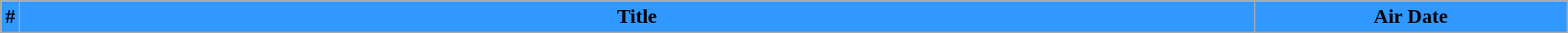<table class="wikitable plainrowheaders" style="background:#FFFFFF;">
<tr>
<th width="1%" style="background:#3198FF;">#</th>
<th style="background:#3198FF;">Title</th>
<th width="20%" style="background:#3198FF;">Air Date<br>
























</th>
</tr>
</table>
